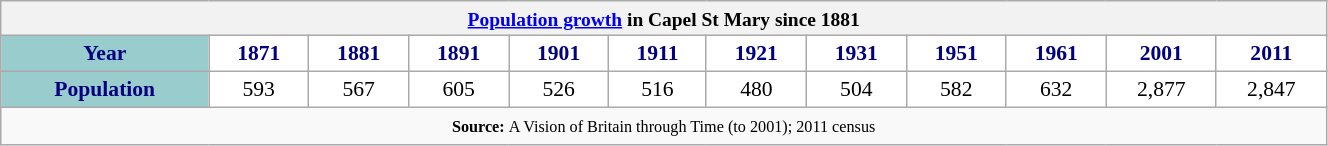<table class="wikitable" style="font-size:90%;width:70%;border:0px;text-align:center;line-height:120%;">
<tr>
<th colspan="12" style="text-align:center;font-size:90%;"><a href='#'>Population growth</a> in Capel St Mary since 1881</th>
</tr>
<tr>
<th style="background: #99CCCC; color: #000080" height="17">Year</th>
<th style="background: #FFFFFF; color:#000080;">1871</th>
<th style="background: #FFFFFF; color:#000080;">1881</th>
<th style="background: #FFFFFF; color:#000080;">1891</th>
<th style="background: #FFFFFF; color:#000080;">1901</th>
<th style="background: #FFFFFF; color:#000080;">1911</th>
<th style="background: #FFFFFF; color:#000080;">1921</th>
<th style="background: #FFFFFF; color:#000080;">1931</th>
<th style="background: #FFFFFF; color:#000080;">1951</th>
<th style="background: #FFFFFF; color:#000080;">1961</th>
<th style="background: #FFFFFF; color:#000080;">2001</th>
<th style="background: #FFFFFF; color:#000080;">2011</th>
</tr>
<tr Align="center">
<th style="background: #99CCCC; color: #000080" height="17">Population</th>
<td style="background: #FFFFFF; color: black;">593</td>
<td style="background: #FFFFFF; color: black;">567</td>
<td style="background: #FFFFFF; color: black;">605</td>
<td style="background: #FFFFFF; color: black;">526</td>
<td style="background: #FFFFFF; color: black;">516</td>
<td style="background: #FFFFFF; color: black;">480</td>
<td style="background: #FFFFFF; color: black;">504</td>
<td style="background: #FFFFFF; color: black;">582</td>
<td style="background: #FFFFFF; color: black;">632</td>
<td style="background: #FFFFFF; color: black;">2,877</td>
<td style="background: #FFFFFF; color: black;">2,847</td>
</tr>
<tr>
<td colspan="12" style="text-align:center;font-size:90%;"><small><strong>Source: </strong>A Vision of Britain through Time (to 2001); 2011 census</small></td>
</tr>
</table>
